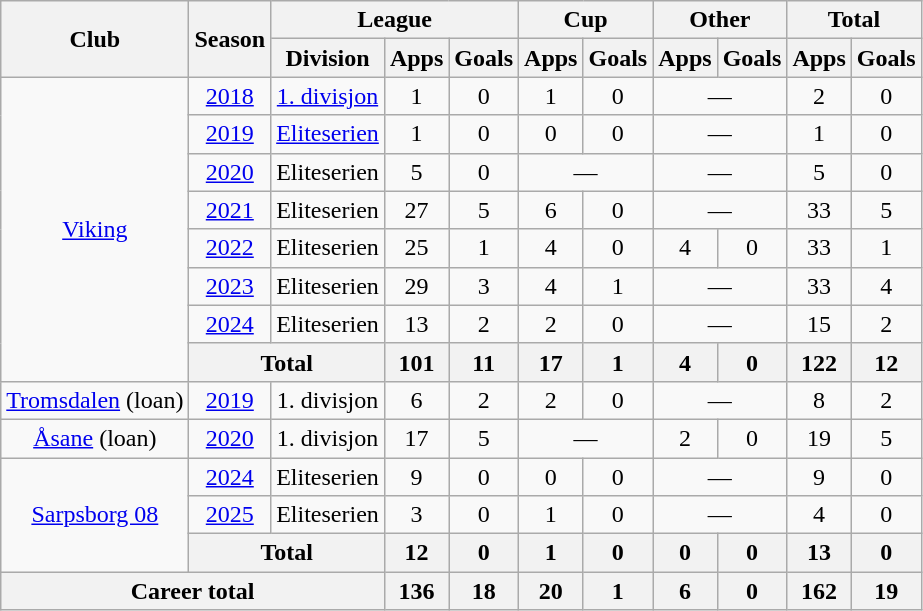<table class="wikitable" style="text-align: center;">
<tr>
<th rowspan="2">Club</th>
<th rowspan="2">Season</th>
<th colspan="3">League</th>
<th colspan="2">Cup</th>
<th colspan="2">Other</th>
<th colspan="2">Total</th>
</tr>
<tr>
<th>Division</th>
<th>Apps</th>
<th>Goals</th>
<th>Apps</th>
<th>Goals</th>
<th>Apps</th>
<th>Goals</th>
<th>Apps</th>
<th>Goals</th>
</tr>
<tr>
<td rowspan="8"><a href='#'>Viking</a></td>
<td><a href='#'>2018</a></td>
<td><a href='#'>1. divisjon</a></td>
<td>1</td>
<td>0</td>
<td>1</td>
<td>0</td>
<td colspan="2">—</td>
<td>2</td>
<td>0</td>
</tr>
<tr>
<td><a href='#'>2019</a></td>
<td><a href='#'>Eliteserien</a></td>
<td>1</td>
<td>0</td>
<td>0</td>
<td>0</td>
<td colspan="2">—</td>
<td>1</td>
<td>0</td>
</tr>
<tr>
<td><a href='#'>2020</a></td>
<td>Eliteserien</td>
<td>5</td>
<td>0</td>
<td colspan="2">—</td>
<td colspan="2">—</td>
<td>5</td>
<td>0</td>
</tr>
<tr>
<td><a href='#'>2021</a></td>
<td>Eliteserien</td>
<td>27</td>
<td>5</td>
<td>6</td>
<td>0</td>
<td colspan="2">—</td>
<td>33</td>
<td>5</td>
</tr>
<tr>
<td><a href='#'>2022</a></td>
<td>Eliteserien</td>
<td>25</td>
<td>1</td>
<td>4</td>
<td>0</td>
<td>4</td>
<td>0</td>
<td>33</td>
<td>1</td>
</tr>
<tr>
<td><a href='#'>2023</a></td>
<td>Eliteserien</td>
<td>29</td>
<td>3</td>
<td>4</td>
<td>1</td>
<td colspan="2">—</td>
<td>33</td>
<td>4</td>
</tr>
<tr>
<td><a href='#'>2024</a></td>
<td>Eliteserien</td>
<td>13</td>
<td>2</td>
<td>2</td>
<td>0</td>
<td colspan="2">—</td>
<td>15</td>
<td>2</td>
</tr>
<tr>
<th colspan="2">Total</th>
<th>101</th>
<th>11</th>
<th>17</th>
<th>1</th>
<th>4</th>
<th>0</th>
<th>122</th>
<th>12</th>
</tr>
<tr>
<td><a href='#'>Tromsdalen</a> (loan)</td>
<td><a href='#'>2019</a></td>
<td>1. divisjon</td>
<td>6</td>
<td>2</td>
<td>2</td>
<td>0</td>
<td colspan="2">—</td>
<td>8</td>
<td>2</td>
</tr>
<tr>
<td><a href='#'>Åsane</a> (loan)</td>
<td><a href='#'>2020</a></td>
<td>1. divisjon</td>
<td>17</td>
<td>5</td>
<td colspan="2">—</td>
<td>2</td>
<td>0</td>
<td>19</td>
<td>5</td>
</tr>
<tr>
<td rowspan="3"><a href='#'>Sarpsborg 08</a></td>
<td><a href='#'>2024</a></td>
<td>Eliteserien</td>
<td>9</td>
<td>0</td>
<td>0</td>
<td>0</td>
<td colspan="2">—</td>
<td>9</td>
<td>0</td>
</tr>
<tr>
<td><a href='#'>2025</a></td>
<td>Eliteserien</td>
<td>3</td>
<td>0</td>
<td>1</td>
<td>0</td>
<td colspan="2">—</td>
<td>4</td>
<td>0</td>
</tr>
<tr>
<th colspan="2">Total</th>
<th>12</th>
<th>0</th>
<th>1</th>
<th>0</th>
<th>0</th>
<th>0</th>
<th>13</th>
<th>0</th>
</tr>
<tr>
<th colspan="3">Career total</th>
<th>136</th>
<th>18</th>
<th>20</th>
<th>1</th>
<th>6</th>
<th>0</th>
<th>162</th>
<th>19</th>
</tr>
</table>
